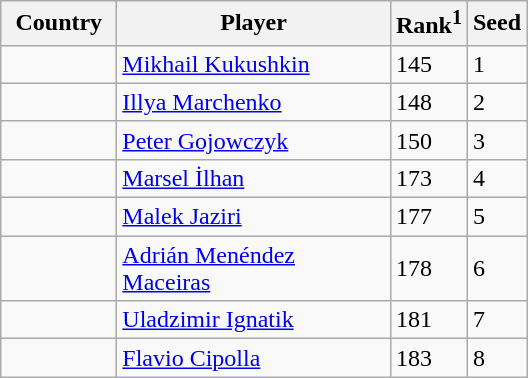<table class="sortable wikitable">
<tr>
<th width="70">Country</th>
<th width="175">Player</th>
<th>Rank<sup>1</sup></th>
<th>Seed</th>
</tr>
<tr>
<td></td>
<td><a href='#'>Mikhail Kukushkin</a></td>
<td>145</td>
<td>1</td>
</tr>
<tr>
<td></td>
<td><a href='#'>Illya Marchenko</a></td>
<td>148</td>
<td>2</td>
</tr>
<tr>
<td></td>
<td><a href='#'>Peter Gojowczyk</a></td>
<td>150</td>
<td>3</td>
</tr>
<tr>
<td></td>
<td><a href='#'>Marsel İlhan</a></td>
<td>173</td>
<td>4</td>
</tr>
<tr>
<td></td>
<td><a href='#'>Malek Jaziri</a></td>
<td>177</td>
<td>5</td>
</tr>
<tr>
<td></td>
<td><a href='#'>Adrián Menéndez Maceiras</a></td>
<td>178</td>
<td>6</td>
</tr>
<tr>
<td></td>
<td><a href='#'>Uladzimir Ignatik</a></td>
<td>181</td>
<td>7</td>
</tr>
<tr>
<td></td>
<td><a href='#'>Flavio Cipolla</a></td>
<td>183</td>
<td>8</td>
</tr>
</table>
